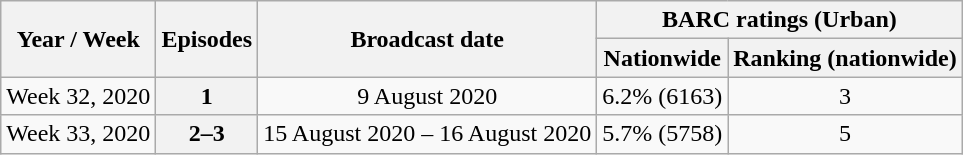<table class="wikitable" style="text-align:center">
<tr>
<th rowspan="2">Year / Week</th>
<th rowspan="2">Episodes</th>
<th rowspan="2">Broadcast date</th>
<th colspan="2">BARC ratings (Urban)</th>
</tr>
<tr>
<th>Nationwide</th>
<th>Ranking (nationwide)</th>
</tr>
<tr>
<td>Week 32, 2020</td>
<th>1</th>
<td>9 August 2020</td>
<td>6.2% (6163)</td>
<td>3</td>
</tr>
<tr>
<td>Week 33, 2020</td>
<th>2–3</th>
<td>15 August 2020 – 16 August 2020</td>
<td>5.7% (5758)</td>
<td>5</td>
</tr>
</table>
